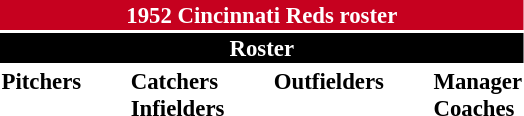<table class="toccolours" style="font-size: 95%;">
<tr>
<th colspan="10" style="background-color: #c6011f; color: white; text-align: center;">1952 Cincinnati Reds roster</th>
</tr>
<tr>
<td colspan="10" style="background-color: black; color: white; text-align: center;"><strong>Roster</strong></td>
</tr>
<tr>
<td valign="top"><strong>Pitchers</strong><br>












</td>
<td width="25px"></td>
<td valign="top"><strong>Catchers</strong><br>



<strong>Infielders</strong>







</td>
<td width="25px"></td>
<td valign="top"><strong>Outfielders</strong><br>








</td>
<td width="25px"></td>
<td valign="top"><strong>Manager</strong><br>

<strong>Coaches</strong>


</td>
</tr>
</table>
